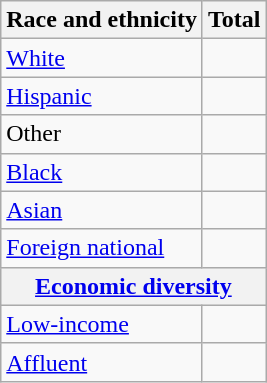<table class="wikitable floatright sortable collapsible"; text-align:right; font-size:80%;">
<tr>
<th>Race and ethnicity</th>
<th colspan="2" data-sort-type=number>Total</th>
</tr>
<tr>
<td><a href='#'>White</a></td>
<td align=right></td>
</tr>
<tr>
<td><a href='#'>Hispanic</a></td>
<td align=right></td>
</tr>
<tr>
<td>Other</td>
<td align=right></td>
</tr>
<tr>
<td><a href='#'>Black</a></td>
<td align=right></td>
</tr>
<tr>
<td><a href='#'>Asian</a></td>
<td align=right></td>
</tr>
<tr>
<td><a href='#'>Foreign national</a></td>
<td align=right></td>
</tr>
<tr>
<th colspan="4" data-sort-type=number><a href='#'>Economic diversity</a></th>
</tr>
<tr>
<td><a href='#'>Low-income</a></td>
<td align=right></td>
</tr>
<tr>
<td><a href='#'>Affluent</a></td>
<td align=right></td>
</tr>
</table>
